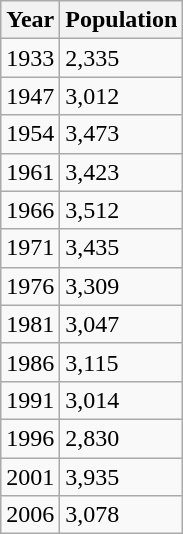<table class="wikitable">
<tr>
<th>Year</th>
<th>Population</th>
</tr>
<tr>
<td>1933</td>
<td>2,335</td>
</tr>
<tr>
<td>1947</td>
<td>3,012</td>
</tr>
<tr>
<td>1954</td>
<td>3,473</td>
</tr>
<tr>
<td>1961</td>
<td>3,423</td>
</tr>
<tr>
<td>1966</td>
<td>3,512</td>
</tr>
<tr>
<td>1971</td>
<td>3,435</td>
</tr>
<tr>
<td>1976</td>
<td>3,309</td>
</tr>
<tr>
<td>1981</td>
<td>3,047</td>
</tr>
<tr>
<td>1986</td>
<td>3,115</td>
</tr>
<tr>
<td>1991</td>
<td>3,014</td>
</tr>
<tr>
<td>1996</td>
<td>2,830</td>
</tr>
<tr>
<td>2001</td>
<td>3,935</td>
</tr>
<tr>
<td>2006</td>
<td>3,078</td>
</tr>
</table>
